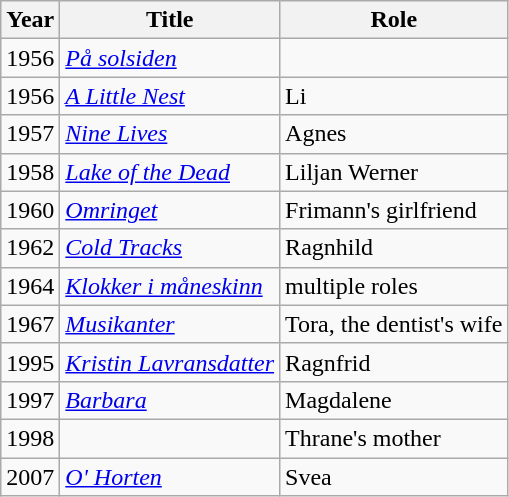<table class="wikitable">
<tr>
<th>Year</th>
<th>Title</th>
<th>Role</th>
</tr>
<tr>
<td>1956</td>
<td><em><a href='#'>På solsiden</a></em></td>
<td> </td>
</tr>
<tr>
<td>1956</td>
<td><em><a href='#'>A Little Nest</a></em></td>
<td>Li</td>
</tr>
<tr>
<td>1957</td>
<td><em><a href='#'>Nine Lives</a></em></td>
<td>Agnes</td>
</tr>
<tr>
<td>1958</td>
<td><em><a href='#'>Lake of the Dead</a></em></td>
<td>Liljan Werner</td>
</tr>
<tr>
<td>1960</td>
<td><em><a href='#'>Omringet</a></em></td>
<td>Frimann's girlfriend</td>
</tr>
<tr>
<td>1962</td>
<td><em><a href='#'>Cold Tracks</a></em></td>
<td>Ragnhild</td>
</tr>
<tr>
<td>1964</td>
<td><em><a href='#'>Klokker i måneskinn</a></em></td>
<td>multiple roles</td>
</tr>
<tr>
<td>1967</td>
<td><em><a href='#'>Musikanter</a></em></td>
<td>Tora, the dentist's wife</td>
</tr>
<tr>
<td>1995</td>
<td><em><a href='#'>Kristin Lavransdatter</a></em></td>
<td>Ragnfrid</td>
</tr>
<tr>
<td>1997</td>
<td><em><a href='#'>Barbara</a></em></td>
<td>Magdalene</td>
</tr>
<tr>
<td>1998</td>
<td><em></em></td>
<td>Thrane's mother</td>
</tr>
<tr>
<td>2007</td>
<td><em><a href='#'>O' Horten</a></em></td>
<td>Svea</td>
</tr>
</table>
